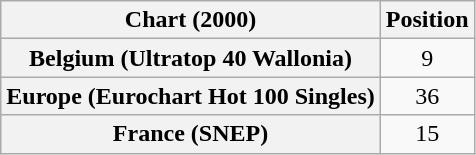<table class="wikitable sortable plainrowheaders">
<tr>
<th>Chart (2000)</th>
<th>Position</th>
</tr>
<tr>
<th scope="row">Belgium (Ultratop 40 Wallonia)</th>
<td style="text-align:center;">9</td>
</tr>
<tr>
<th scope="row">Europe (Eurochart Hot 100 Singles)</th>
<td style="text-align:center;">36</td>
</tr>
<tr>
<th scope="row">France (SNEP)</th>
<td style="text-align:center;">15</td>
</tr>
</table>
